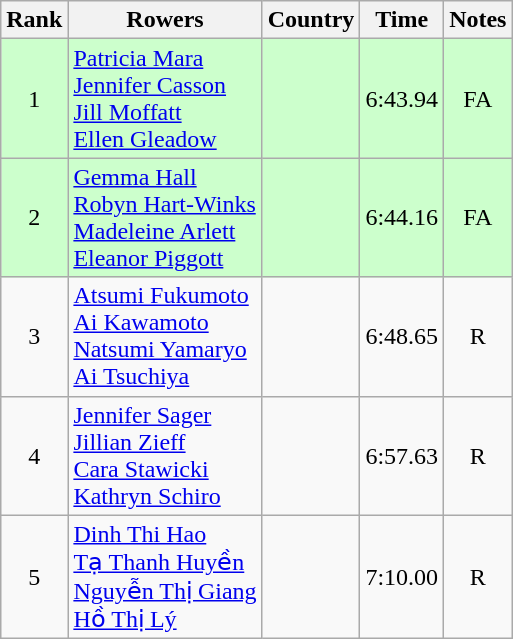<table class="wikitable" style="text-align:center">
<tr>
<th>Rank</th>
<th>Rowers</th>
<th>Country</th>
<th>Time</th>
<th>Notes</th>
</tr>
<tr bgcolor=ccffcc>
<td>1</td>
<td align="left"><a href='#'>Patricia Mara</a><br><a href='#'>Jennifer Casson</a><br><a href='#'>Jill Moffatt</a><br><a href='#'>Ellen Gleadow</a></td>
<td align="left"></td>
<td>6:43.94</td>
<td>FA</td>
</tr>
<tr bgcolor=ccffcc>
<td>2</td>
<td align="left"><a href='#'>Gemma Hall</a><br><a href='#'>Robyn Hart-Winks</a><br><a href='#'>Madeleine Arlett</a><br><a href='#'>Eleanor Piggott</a></td>
<td align="left"></td>
<td>6:44.16</td>
<td>FA</td>
</tr>
<tr>
<td>3</td>
<td align="left"><a href='#'>Atsumi Fukumoto</a><br><a href='#'>Ai Kawamoto</a><br><a href='#'>Natsumi Yamaryo</a><br><a href='#'>Ai Tsuchiya</a></td>
<td align="left"></td>
<td>6:48.65</td>
<td>R</td>
</tr>
<tr>
<td>4</td>
<td align="left"><a href='#'>Jennifer Sager</a><br><a href='#'>Jillian Zieff</a><br><a href='#'>Cara Stawicki</a><br><a href='#'>Kathryn Schiro</a></td>
<td align="left"></td>
<td>6:57.63</td>
<td>R</td>
</tr>
<tr>
<td>5</td>
<td align="left"><a href='#'>Dinh Thi Hao</a><br><a href='#'>Tạ Thanh Huyền</a><br><a href='#'>Nguyễn Thị Giang</a><br><a href='#'>Hồ Thị Lý</a></td>
<td align="left"></td>
<td>7:10.00</td>
<td>R</td>
</tr>
</table>
